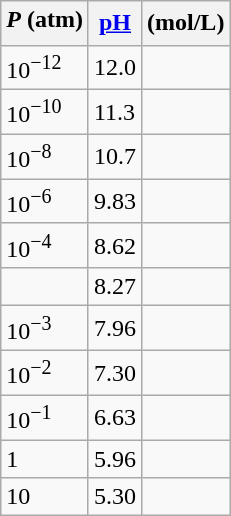<table class="wikitable floatright">
<tr>
<th><em>P</em><sub></sub> (atm)</th>
<th><a href='#'>pH</a></th>
<th> (mol/L)</th>
</tr>
<tr>
<td>10<sup>−12</sup></td>
<td>12.0</td>
<td></td>
</tr>
<tr>
<td>10<sup>−10</sup></td>
<td>11.3</td>
<td></td>
</tr>
<tr>
<td>10<sup>−8</sup></td>
<td>10.7</td>
<td></td>
</tr>
<tr>
<td>10<sup>−6</sup></td>
<td>9.83</td>
<td></td>
</tr>
<tr>
<td>10<sup>−4</sup></td>
<td>8.62</td>
<td></td>
</tr>
<tr>
<td></td>
<td>8.27</td>
<td></td>
</tr>
<tr>
<td>10<sup>−3</sup></td>
<td>7.96</td>
<td></td>
</tr>
<tr>
<td>10<sup>−2</sup></td>
<td>7.30</td>
<td></td>
</tr>
<tr>
<td>10<sup>−1</sup></td>
<td>6.63</td>
<td></td>
</tr>
<tr>
<td>1</td>
<td>5.96</td>
<td></td>
</tr>
<tr>
<td>10</td>
<td>5.30</td>
<td></td>
</tr>
</table>
